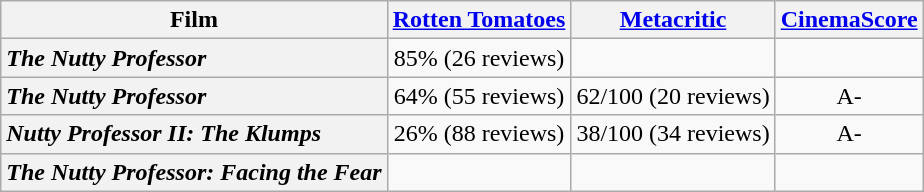<table class="wikitable sortable plainrowheaders" style="text-align: center;">
<tr>
<th>Film</th>
<th><a href='#'>Rotten Tomatoes</a></th>
<th><a href='#'>Metacritic</a></th>
<th><a href='#'>CinemaScore</a></th>
</tr>
<tr>
<th style="text-align: left;"><em>The Nutty Professor</em> </th>
<td>85% (26 reviews)</td>
<td></td>
<td></td>
</tr>
<tr>
<th style="text-align: left;"><em>The Nutty Professor</em> </th>
<td>64% (55 reviews)</td>
<td>62/100 (20 reviews)</td>
<td>A-</td>
</tr>
<tr>
<th style="text-align: left;"><em>Nutty Professor II: The Klumps</em></th>
<td>26% (88 reviews)</td>
<td>38/100 (34 reviews)</td>
<td>A-</td>
</tr>
<tr>
<th style="text-align: left;"><em>The Nutty Professor: Facing the Fear</em></th>
<td></td>
<td></td>
<td></td>
</tr>
</table>
